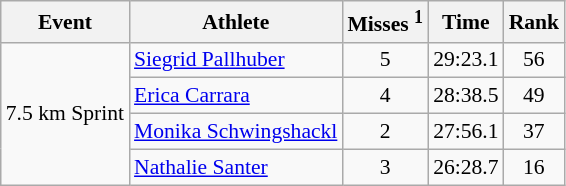<table class="wikitable" style="font-size:90%">
<tr>
<th>Event</th>
<th>Athlete</th>
<th>Misses <sup>1</sup></th>
<th>Time</th>
<th>Rank</th>
</tr>
<tr>
<td rowspan="4">7.5 km Sprint</td>
<td><a href='#'>Siegrid Pallhuber</a></td>
<td align="center">5</td>
<td align="center">29:23.1</td>
<td align="center">56</td>
</tr>
<tr>
<td><a href='#'>Erica Carrara</a></td>
<td align="center">4</td>
<td align="center">28:38.5</td>
<td align="center">49</td>
</tr>
<tr>
<td><a href='#'>Monika Schwingshackl</a></td>
<td align="center">2</td>
<td align="center">27:56.1</td>
<td align="center">37</td>
</tr>
<tr>
<td><a href='#'>Nathalie Santer</a></td>
<td align="center">3</td>
<td align="center">26:28.7</td>
<td align="center">16</td>
</tr>
</table>
